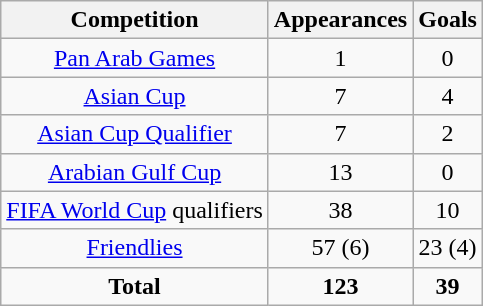<table class="wikitable" style="font-size:100%; text-align:center">
<tr>
<th>Competition</th>
<th>Appearances</th>
<th>Goals</th>
</tr>
<tr>
<td><a href='#'>Pan Arab Games</a></td>
<td>1</td>
<td>0</td>
</tr>
<tr>
<td><a href='#'>Asian Cup</a></td>
<td>7</td>
<td>4</td>
</tr>
<tr>
<td><a href='#'>Asian Cup Qualifier</a></td>
<td>7</td>
<td>2</td>
</tr>
<tr>
<td><a href='#'>Arabian Gulf Cup</a></td>
<td>13</td>
<td>0</td>
</tr>
<tr>
<td><a href='#'>FIFA World Cup</a> qualifiers</td>
<td>38</td>
<td>10</td>
</tr>
<tr>
<td><a href='#'>Friendlies</a></td>
<td>57 (6)</td>
<td>23 (4)</td>
</tr>
<tr>
<td><strong>Total</strong></td>
<td><strong>123</strong></td>
<td><strong>39</strong></td>
</tr>
</table>
